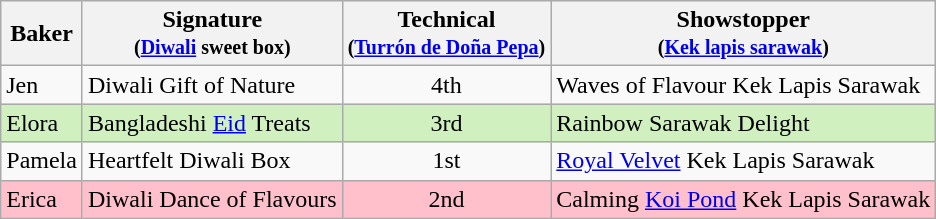<table class="wikitable" style="text-align:center;">
<tr>
<th>Baker</th>
<th>Signature<br><small>(<a href='#'>Diwali</a> sweet box)</small></th>
<th>Technical<br><small>(<a href='#'>Turrón de Doña Pepa</a>)</small></th>
<th>Showstopper<br><small>(<a href='#'>Kek lapis sarawak</a>)</small></th>
</tr>
<tr>
<td align="left">Jen</td>
<td align="left">Diwali Gift of Nature</td>
<td>4th</td>
<td align="left">Waves of Flavour Kek Lapis Sarawak</td>
</tr>
<tr style="background:#d0f0c0;">
<td align="left">Elora</td>
<td align="left">Bangladeshi <a href='#'>Eid</a> Treats</td>
<td>3rd</td>
<td align="left">Rainbow Sarawak Delight</td>
</tr>
<tr>
<td align="left">Pamela</td>
<td align="left">Heartfelt Diwali Box</td>
<td>1st</td>
<td align="left"><a href='#'>Royal Velvet</a> Kek Lapis Sarawak</td>
</tr>
<tr bgcolor=pink>
<td align="left">Erica</td>
<td align="left">Diwali Dance of Flavours</td>
<td>2nd</td>
<td align="left">Calming <a href='#'>Koi Pond</a> Kek Lapis Sarawak</td>
</tr>
</table>
